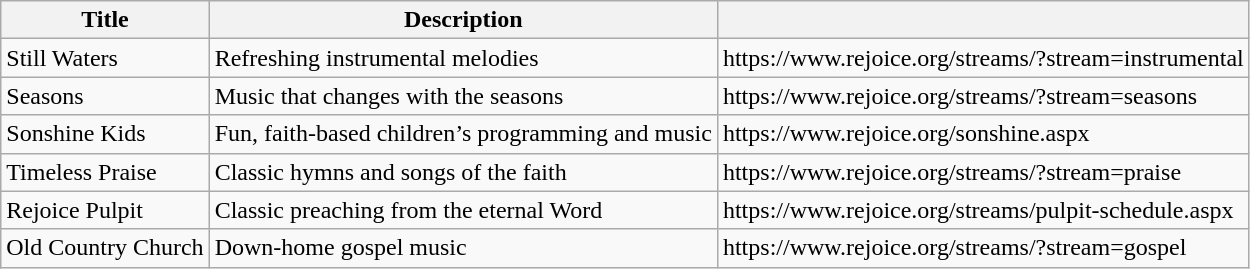<table class="wikitable">
<tr>
<th>Title</th>
<th>Description</th>
<th></th>
</tr>
<tr>
<td>Still Waters</td>
<td>Refreshing instrumental melodies</td>
<td>https://www.rejoice.org/streams/?stream=instrumental</td>
</tr>
<tr>
<td>Seasons</td>
<td>Music that changes with the seasons</td>
<td>https://www.rejoice.org/streams/?stream=seasons</td>
</tr>
<tr>
<td>Sonshine Kids</td>
<td>Fun, faith-based children’s programming and music</td>
<td>https://www.rejoice.org/sonshine.aspx</td>
</tr>
<tr>
<td>Timeless Praise</td>
<td>Classic hymns and songs of the faith</td>
<td>https://www.rejoice.org/streams/?stream=praise</td>
</tr>
<tr>
<td>Rejoice Pulpit</td>
<td>Classic preaching from the eternal Word</td>
<td>https://www.rejoice.org/streams/pulpit-schedule.aspx</td>
</tr>
<tr>
<td>Old Country Church</td>
<td>Down-home gospel music</td>
<td>https://www.rejoice.org/streams/?stream=gospel</td>
</tr>
</table>
